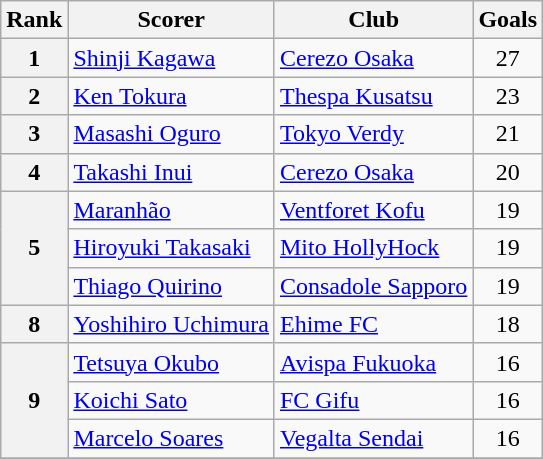<table class="wikitable">
<tr>
<th>Rank</th>
<th>Scorer</th>
<th>Club</th>
<th>Goals</th>
</tr>
<tr>
<th>1</th>
<td> <a href='#'>Shinji Kagawa</a></td>
<td><a href='#'>Cerezo Osaka</a></td>
<td align=center>27</td>
</tr>
<tr>
<th>2</th>
<td> <a href='#'>Ken Tokura</a></td>
<td><a href='#'>Thespa Kusatsu</a></td>
<td align=center>23</td>
</tr>
<tr>
<th>3</th>
<td> <a href='#'>Masashi Oguro</a></td>
<td><a href='#'>Tokyo Verdy</a></td>
<td align=center>21</td>
</tr>
<tr>
<th>4</th>
<td> <a href='#'>Takashi Inui</a></td>
<td><a href='#'>Cerezo Osaka</a></td>
<td align=center>20</td>
</tr>
<tr>
<th rowspan=3>5</th>
<td> <a href='#'>Maranhão</a></td>
<td><a href='#'>Ventforet Kofu</a></td>
<td align=center>19</td>
</tr>
<tr>
<td> <a href='#'>Hiroyuki Takasaki</a></td>
<td><a href='#'>Mito HollyHock</a></td>
<td align=center>19</td>
</tr>
<tr>
<td> <a href='#'>Thiago Quirino</a></td>
<td><a href='#'>Consadole Sapporo</a></td>
<td align=center>19</td>
</tr>
<tr>
<th>8</th>
<td> <a href='#'>Yoshihiro Uchimura</a></td>
<td><a href='#'>Ehime FC</a></td>
<td align=center>18</td>
</tr>
<tr>
<th rowspan=3>9</th>
<td> <a href='#'>Tetsuya Okubo</a></td>
<td><a href='#'>Avispa Fukuoka</a></td>
<td align=center>16</td>
</tr>
<tr>
<td> <a href='#'>Koichi Sato</a></td>
<td><a href='#'>FC Gifu</a></td>
<td align=center>16</td>
</tr>
<tr>
<td> <a href='#'>Marcelo Soares</a></td>
<td><a href='#'>Vegalta Sendai</a></td>
<td align=center>16</td>
</tr>
<tr>
</tr>
</table>
